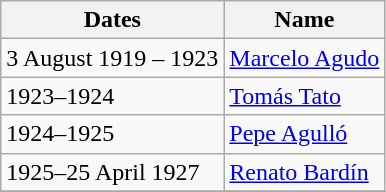<table class="wikitable">
<tr>
<th>Dates</th>
<th>Name</th>
</tr>
<tr>
<td>3 August 1919 – 1923</td>
<td> <a href='#'>Marcelo Agudo</a></td>
</tr>
<tr>
<td>1923–1924</td>
<td> <a href='#'>Tomás Tato</a></td>
</tr>
<tr>
<td>1924–1925</td>
<td> <a href='#'>Pepe Agulló</a></td>
</tr>
<tr>
<td>1925–25 April 1927</td>
<td> <a href='#'>Renato Bardín</a></td>
</tr>
<tr>
</tr>
</table>
